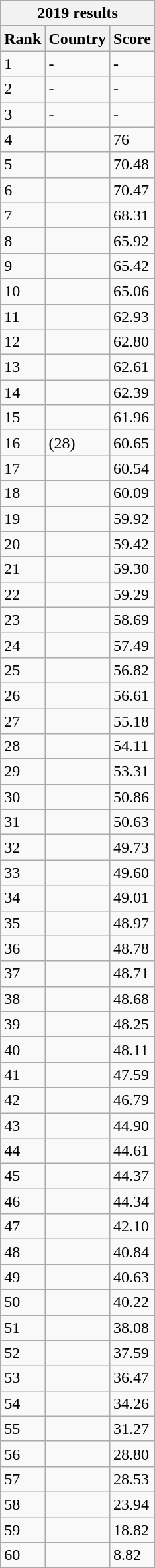<table class="wikitable sortable">
<tr>
<th colspan="3">2019 results</th>
</tr>
<tr>
<th>Rank</th>
<th>Country</th>
<th>Score</th>
</tr>
<tr>
<td>1</td>
<td>-</td>
<td>-</td>
</tr>
<tr>
<td>2</td>
<td>-</td>
<td>-</td>
</tr>
<tr>
<td>3</td>
<td>-</td>
<td>-</td>
</tr>
<tr>
<td>4</td>
<td></td>
<td>76</td>
</tr>
<tr>
<td>5</td>
<td></td>
<td>70.48</td>
</tr>
<tr>
<td>6</td>
<td></td>
<td>70.47</td>
</tr>
<tr>
<td>7</td>
<td></td>
<td>68.31</td>
</tr>
<tr>
<td>8</td>
<td></td>
<td>65.92</td>
</tr>
<tr>
<td>9</td>
<td></td>
<td>65.42</td>
</tr>
<tr>
<td>10</td>
<td></td>
<td>65.06</td>
</tr>
<tr>
<td>11</td>
<td></td>
<td>62.93</td>
</tr>
<tr>
<td>12</td>
<td></td>
<td>62.80</td>
</tr>
<tr>
<td>13</td>
<td></td>
<td>62.61</td>
</tr>
<tr>
<td>14</td>
<td></td>
<td>62.39</td>
</tr>
<tr>
<td>15</td>
<td></td>
<td>61.96</td>
</tr>
<tr>
<td>16</td>
<td> (28)</td>
<td>60.65</td>
</tr>
<tr>
<td>17</td>
<td></td>
<td>60.54</td>
</tr>
<tr>
<td>18</td>
<td></td>
<td>60.09</td>
</tr>
<tr>
<td>19</td>
<td></td>
<td>59.92</td>
</tr>
<tr>
<td>20</td>
<td></td>
<td>59.42</td>
</tr>
<tr>
<td>21</td>
<td></td>
<td>59.30</td>
</tr>
<tr>
<td>22</td>
<td></td>
<td>59.29</td>
</tr>
<tr>
<td>23</td>
<td></td>
<td>58.69</td>
</tr>
<tr>
<td>24</td>
<td></td>
<td>57.49</td>
</tr>
<tr>
<td>25</td>
<td></td>
<td>56.82</td>
</tr>
<tr>
<td>26</td>
<td></td>
<td>56.61</td>
</tr>
<tr>
<td>27</td>
<td></td>
<td>55.18</td>
</tr>
<tr>
<td>28</td>
<td></td>
<td>54.11</td>
</tr>
<tr>
<td>29</td>
<td></td>
<td>53.31</td>
</tr>
<tr>
<td>30</td>
<td></td>
<td>50.86</td>
</tr>
<tr>
<td>31</td>
<td></td>
<td>50.63</td>
</tr>
<tr>
<td>32</td>
<td></td>
<td>49.73</td>
</tr>
<tr>
<td>33</td>
<td></td>
<td>49.60</td>
</tr>
<tr>
<td>34</td>
<td></td>
<td>49.01</td>
</tr>
<tr>
<td>35</td>
<td></td>
<td>48.97</td>
</tr>
<tr>
<td>36</td>
<td></td>
<td>48.78</td>
</tr>
<tr>
<td>37</td>
<td></td>
<td>48.71</td>
</tr>
<tr>
<td>38</td>
<td></td>
<td>48.68</td>
</tr>
<tr>
<td>39</td>
<td></td>
<td>48.25</td>
</tr>
<tr>
<td>40</td>
<td></td>
<td>48.11</td>
</tr>
<tr>
<td>41</td>
<td></td>
<td>47.59</td>
</tr>
<tr>
<td>42</td>
<td></td>
<td>46.79</td>
</tr>
<tr>
<td>43</td>
<td></td>
<td>44.90</td>
</tr>
<tr>
<td>44</td>
<td></td>
<td>44.61</td>
</tr>
<tr>
<td>45</td>
<td></td>
<td>44.37</td>
</tr>
<tr>
<td>46</td>
<td></td>
<td>44.34</td>
</tr>
<tr>
<td>47</td>
<td></td>
<td>42.10</td>
</tr>
<tr>
<td>48</td>
<td></td>
<td>40.84</td>
</tr>
<tr>
<td>49</td>
<td></td>
<td>40.63</td>
</tr>
<tr>
<td>50</td>
<td></td>
<td>40.22</td>
</tr>
<tr>
<td>51</td>
<td></td>
<td>38.08</td>
</tr>
<tr>
<td>52</td>
<td></td>
<td>37.59</td>
</tr>
<tr>
<td>53</td>
<td></td>
<td>36.47</td>
</tr>
<tr>
<td>54</td>
<td></td>
<td>34.26</td>
</tr>
<tr>
<td>55</td>
<td></td>
<td>31.27</td>
</tr>
<tr>
<td>56</td>
<td></td>
<td>28.80</td>
</tr>
<tr>
<td>57</td>
<td></td>
<td>28.53</td>
</tr>
<tr>
<td>58</td>
<td></td>
<td>23.94</td>
</tr>
<tr>
<td>59</td>
<td></td>
<td>18.82</td>
</tr>
<tr>
<td>60</td>
<td></td>
<td>8.82</td>
</tr>
</table>
